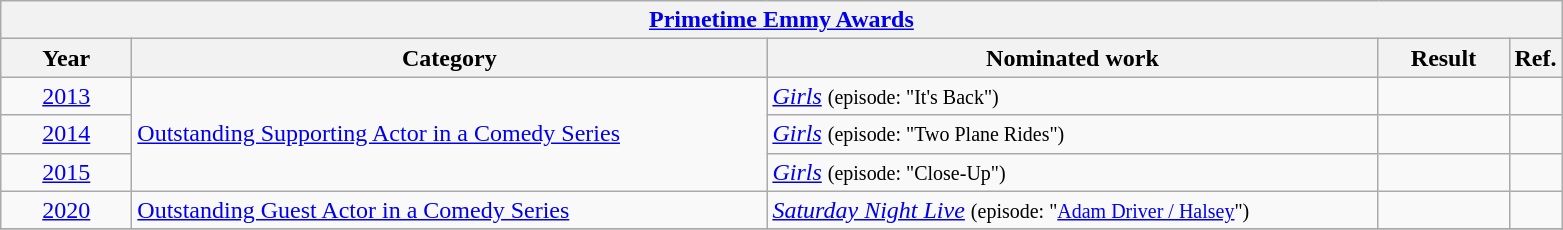<table class=wikitable>
<tr>
<th colspan=5><a href='#'>Primetime Emmy Awards</a></th>
</tr>
<tr>
<th scope="col" style="width:5em;">Year</th>
<th scope="col" style="width:26em;">Category</th>
<th scope="col" style="width:25em;">Nominated work</th>
<th scope="col" style="width:5em;">Result</th>
<th>Ref.</th>
</tr>
<tr>
<td style="text-align:center;"><a href='#'>2013</a></td>
<td rowspan="3"><a href='#'>Outstanding Supporting Actor in a Comedy Series</a></td>
<td><em><a href='#'>Girls</a></em> <small> (episode: "It's Back") </small></td>
<td></td>
<td style="text-align:center;"></td>
</tr>
<tr>
<td style="text-align:center;"><a href='#'>2014</a></td>
<td><em><a href='#'>Girls</a></em> <small> (episode: "Two Plane Rides") </small></td>
<td></td>
<td style="text-align:center;"></td>
</tr>
<tr>
<td style="text-align:center;"><a href='#'>2015</a></td>
<td><em><a href='#'>Girls</a></em> <small> (episode: "Close-Up") </small></td>
<td></td>
<td style="text-align:center;"></td>
</tr>
<tr>
<td style="text-align:center;"><a href='#'>2020</a></td>
<td><a href='#'>Outstanding Guest Actor in a Comedy Series</a></td>
<td><em><a href='#'>Saturday Night Live</a></em> <small> (episode: "<a href='#'>Adam Driver / Halsey</a>") </small></td>
<td></td>
<td style="text-align:center;"></td>
</tr>
<tr>
</tr>
</table>
